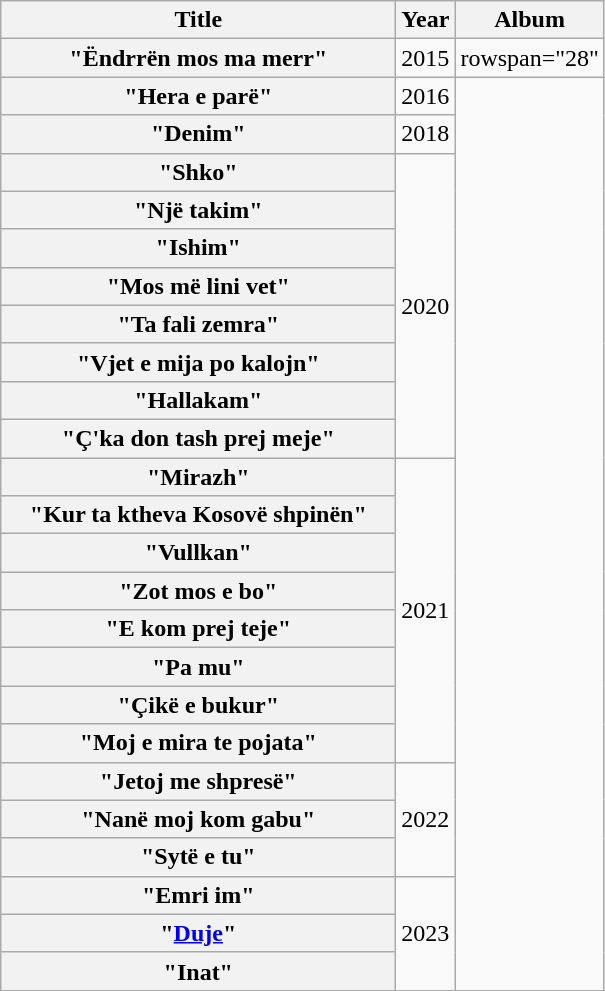<table class="wikitable plainrowheaders" style="text-align:center;">
<tr>
<th scope="col" style="width:16em;">Title</th>
<th scope="col" style="width:1em;">Year</th>
<th>Album</th>
</tr>
<tr>
<th scope="row">"Ëndrrën mos ma merr"</th>
<td>2015</td>
<td>rowspan="28" </td>
</tr>
<tr>
<th scope="row">"Hera e parë"</th>
<td>2016</td>
</tr>
<tr>
<th scope="row">"Denim"<br></th>
<td>2018</td>
</tr>
<tr>
<th scope="row">"Shko"</th>
<td rowspan="8">2020</td>
</tr>
<tr>
<th scope="row">"Një takim"<br></th>
</tr>
<tr>
<th scope="row">"Ishim"</th>
</tr>
<tr>
<th scope="row">"Mos më lini vet"</th>
</tr>
<tr>
<th scope="row">"Ta fali zemra"</th>
</tr>
<tr>
<th scope="row">"Vjet e mija po kalojn"</th>
</tr>
<tr>
<th scope="row">"Hallakam"<br></th>
</tr>
<tr>
<th scope="row">"Ç'ka don tash prej meje"<br></th>
</tr>
<tr>
<th scope="row">"Mirazh"</th>
<td rowspan="8">2021</td>
</tr>
<tr>
<th scope="row">"Kur ta ktheva Kosovë shpinën"</th>
</tr>
<tr>
<th scope="row">"Vullkan"</th>
</tr>
<tr>
<th scope="row">"Zot mos e bo"</th>
</tr>
<tr>
<th scope="row">"E kom prej teje"</th>
</tr>
<tr>
<th scope="row">"Pa mu"</th>
</tr>
<tr>
<th scope="row">"Çikë e bukur"</th>
</tr>
<tr>
<th scope="row">"Moj e mira te pojata"</th>
</tr>
<tr>
<th scope="row">"Jetoj me shpresë"</th>
<td rowspan="3">2022</td>
</tr>
<tr>
<th scope="row">"Nanë moj kom gabu"</th>
</tr>
<tr>
<th scope="row">"Sytë e tu"</th>
</tr>
<tr>
<th scope="row">"Emri im"</th>
<td rowspan="3">2023</td>
</tr>
<tr>
<th scope="row">"<a href='#'>Duje</a>"</th>
</tr>
<tr>
<th scope="row">"Inat"</th>
</tr>
</table>
